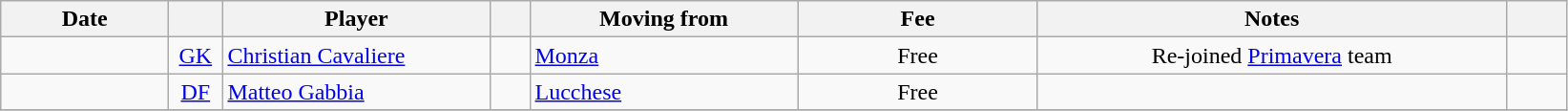<table class="wikitable sortable">
<tr>
<th style="width:110px">Date</th>
<th style="width:30px"></th>
<th style="width:180px">Player</th>
<th style="width:20px"></th>
<th style="width:180px">Moving from</th>
<th style="width:160px">Fee</th>
<th style="width:320px" class="unsortable">Notes</th>
<th style="width:35px"></th>
</tr>
<tr>
<td></td>
<td style="text-align:center"><a href='#'>GK</a></td>
<td> <a href='#'>Christian Cavaliere</a></td>
<td style="text-align:center"></td>
<td> <a href='#'>Monza</a></td>
<td style="text-align:center">Free</td>
<td style="text-align:center">Re-joined <a href='#'>Primavera</a> team</td>
<td></td>
</tr>
<tr>
<td></td>
<td style="text-align:center"><a href='#'>DF</a></td>
<td> <a href='#'>Matteo Gabbia</a></td>
<td style="text-align:center"></td>
<td> <a href='#'>Lucchese</a></td>
<td style="text-align:center">Free</td>
<td style="text-align:center"></td>
<td></td>
</tr>
<tr>
</tr>
</table>
